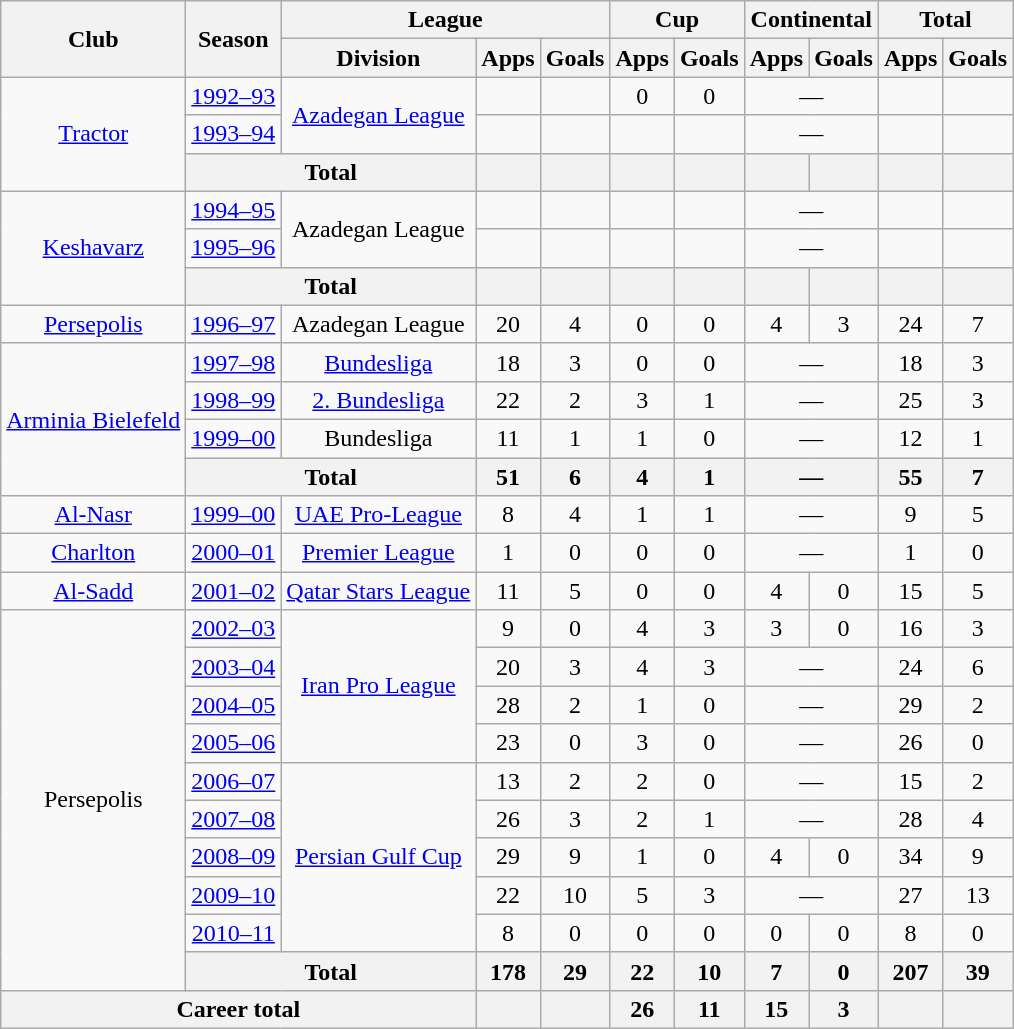<table class="wikitable" style="text-align:center">
<tr>
<th rowspan="2">Club</th>
<th rowspan="2">Season</th>
<th colspan="3">League</th>
<th colspan="2">Cup</th>
<th colspan="2">Continental</th>
<th colspan="2">Total</th>
</tr>
<tr>
<th>Division</th>
<th>Apps</th>
<th>Goals</th>
<th>Apps</th>
<th>Goals</th>
<th>Apps</th>
<th>Goals</th>
<th>Apps</th>
<th>Goals</th>
</tr>
<tr>
<td rowspan="3"><a href='#'>Tractor</a></td>
<td><a href='#'>1992–93</a></td>
<td rowspan="2"><a href='#'>Azadegan League</a></td>
<td></td>
<td></td>
<td>0</td>
<td>0</td>
<td colspan="2">—</td>
<td></td>
<td></td>
</tr>
<tr>
<td><a href='#'>1993–94</a></td>
<td></td>
<td></td>
<td></td>
<td></td>
<td colspan="2">—</td>
<td></td>
<td></td>
</tr>
<tr>
<th colspan="2">Total</th>
<th></th>
<th></th>
<th></th>
<th></th>
<th></th>
<th></th>
<th></th>
<th></th>
</tr>
<tr>
<td rowspan="3"><a href='#'>Keshavarz</a></td>
<td><a href='#'>1994–95</a></td>
<td rowspan="2">Azadegan League</td>
<td></td>
<td></td>
<td></td>
<td></td>
<td colspan="2">—</td>
<td></td>
<td></td>
</tr>
<tr>
<td><a href='#'>1995–96</a></td>
<td></td>
<td></td>
<td></td>
<td></td>
<td colspan="2">—</td>
<td></td>
<td></td>
</tr>
<tr>
<th colspan="2">Total</th>
<th></th>
<th></th>
<th></th>
<th></th>
<th></th>
<th></th>
<th></th>
<th></th>
</tr>
<tr>
<td><a href='#'>Persepolis</a></td>
<td><a href='#'>1996–97</a></td>
<td>Azadegan League</td>
<td>20</td>
<td>4</td>
<td>0</td>
<td>0</td>
<td>4</td>
<td>3</td>
<td>24</td>
<td>7</td>
</tr>
<tr>
<td rowspan="4"><a href='#'>Arminia Bielefeld</a></td>
<td><a href='#'>1997–98</a></td>
<td><a href='#'>Bundesliga</a></td>
<td>18</td>
<td>3</td>
<td>0</td>
<td>0</td>
<td colspan="2">—</td>
<td>18</td>
<td>3</td>
</tr>
<tr>
<td><a href='#'>1998–99</a></td>
<td><a href='#'>2. Bundesliga</a></td>
<td>22</td>
<td>2</td>
<td>3</td>
<td>1</td>
<td colspan="2">—</td>
<td>25</td>
<td>3</td>
</tr>
<tr>
<td><a href='#'>1999–00</a></td>
<td>Bundesliga</td>
<td>11</td>
<td>1</td>
<td>1</td>
<td>0</td>
<td colspan="2">—</td>
<td>12</td>
<td>1</td>
</tr>
<tr>
<th colspan="2">Total</th>
<th>51</th>
<th>6</th>
<th>4</th>
<th>1</th>
<th colspan="2">—</th>
<th>55</th>
<th>7</th>
</tr>
<tr>
<td><a href='#'>Al-Nasr</a></td>
<td><a href='#'>1999–00</a></td>
<td><a href='#'>UAE Pro-League</a></td>
<td>8</td>
<td>4</td>
<td>1</td>
<td>1</td>
<td colspan="2">—</td>
<td>9</td>
<td>5</td>
</tr>
<tr>
<td><a href='#'>Charlton</a></td>
<td><a href='#'>2000–01</a></td>
<td><a href='#'>Premier League</a></td>
<td>1</td>
<td>0</td>
<td>0</td>
<td>0</td>
<td colspan="2">—</td>
<td>1</td>
<td>0</td>
</tr>
<tr>
<td><a href='#'>Al-Sadd</a></td>
<td><a href='#'>2001–02</a></td>
<td><a href='#'>Qatar Stars League</a></td>
<td>11</td>
<td>5</td>
<td>0</td>
<td>0</td>
<td>4</td>
<td>0</td>
<td>15</td>
<td>5</td>
</tr>
<tr>
<td rowspan="10">Persepolis</td>
<td><a href='#'>2002–03</a></td>
<td rowspan="4"><a href='#'>Iran Pro League</a></td>
<td>9</td>
<td>0</td>
<td>4</td>
<td>3</td>
<td>3</td>
<td>0</td>
<td>16</td>
<td>3</td>
</tr>
<tr>
<td><a href='#'>2003–04</a></td>
<td>20</td>
<td>3</td>
<td>4</td>
<td>3</td>
<td colspan="2">—</td>
<td>24</td>
<td>6</td>
</tr>
<tr>
<td><a href='#'>2004–05</a></td>
<td>28</td>
<td>2</td>
<td>1</td>
<td>0</td>
<td colspan="2">—</td>
<td>29</td>
<td>2</td>
</tr>
<tr>
<td><a href='#'>2005–06</a></td>
<td>23</td>
<td>0</td>
<td>3</td>
<td>0</td>
<td colspan="2">—</td>
<td>26</td>
<td>0</td>
</tr>
<tr>
<td><a href='#'>2006–07</a></td>
<td rowspan="5"><a href='#'>Persian Gulf Cup</a></td>
<td>13</td>
<td>2</td>
<td>2</td>
<td>0</td>
<td colspan="2">—</td>
<td>15</td>
<td>2</td>
</tr>
<tr>
<td><a href='#'>2007–08</a></td>
<td>26</td>
<td>3</td>
<td>2</td>
<td>1</td>
<td colspan="2">—</td>
<td>28</td>
<td>4</td>
</tr>
<tr>
<td><a href='#'>2008–09</a></td>
<td>29</td>
<td>9</td>
<td>1</td>
<td>0</td>
<td>4</td>
<td>0</td>
<td>34</td>
<td>9</td>
</tr>
<tr>
<td><a href='#'>2009–10</a></td>
<td>22</td>
<td>10</td>
<td>5</td>
<td>3</td>
<td colspan="2">—</td>
<td>27</td>
<td>13</td>
</tr>
<tr>
<td><a href='#'>2010–11</a></td>
<td>8</td>
<td>0</td>
<td>0</td>
<td>0</td>
<td>0</td>
<td>0</td>
<td>8</td>
<td>0</td>
</tr>
<tr>
<th colspan="2">Total</th>
<th>178</th>
<th>29</th>
<th>22</th>
<th>10</th>
<th>7</th>
<th>0</th>
<th>207</th>
<th>39</th>
</tr>
<tr>
<th colspan="3">Career total</th>
<th></th>
<th></th>
<th>26</th>
<th>11</th>
<th>15</th>
<th>3</th>
<th></th>
<th></th>
</tr>
</table>
